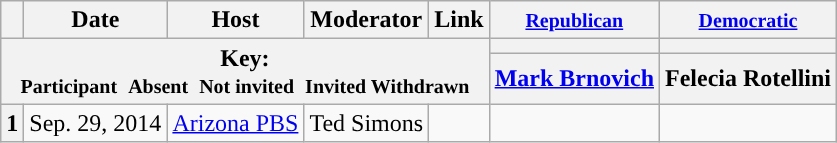<table class="wikitable" style="text-align:center;">
<tr>
<th scope="col"></th>
<th scope="col">Date</th>
<th scope="col">Host</th>
<th scope="col">Moderator</th>
<th scope="col">Link</th>
<th scope="col"><small><a href='#'>Republican</a></small></th>
<th scope="col"><small><a href='#'>Democratic</a></small></th>
</tr>
<tr>
<th colspan="5" rowspan="2">Key:<br> <small>Participant </small>  <small>Absent </small>  <small>Not invited </small>  <small>Invited  Withdrawn</small></th>
<th scope="col" style="background:"></th>
<th scope="col" style="background:"></th>
</tr>
<tr>
<th scope="col"><a href='#'>Mark Brnovich</a></th>
<th scope="col">Felecia Rotellini</th>
</tr>
<tr>
<th>1</th>
<td style="white-space:nowrap;">Sep. 29, 2014</td>
<td style="white-space:nowrap;"><a href='#'>Arizona PBS</a></td>
<td style="white-space:nowrap;">Ted Simons</td>
<td style="white-space:nowrap;"></td>
<td></td>
<td></td>
</tr>
</table>
